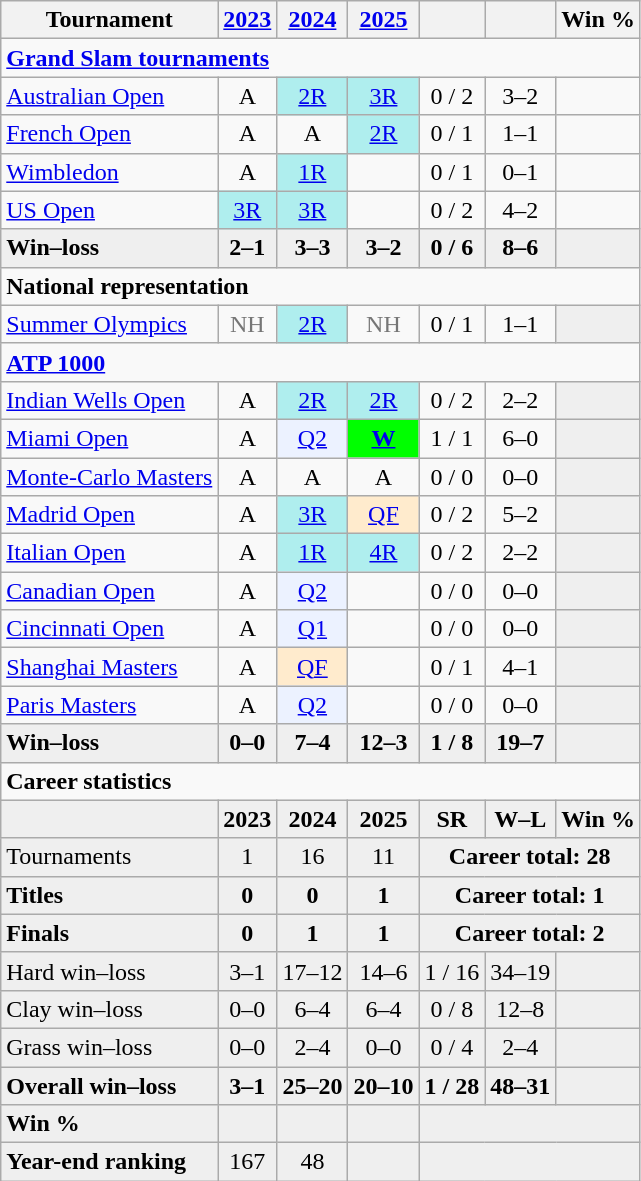<table class="wikitable" style=text-align:center>
<tr>
<th>Tournament</th>
<th><a href='#'>2023</a></th>
<th><a href='#'>2024</a></th>
<th><a href='#'>2025</a></th>
<th></th>
<th></th>
<th>Win %</th>
</tr>
<tr>
<td colspan=9 align="left"><strong><a href='#'>Grand Slam tournaments</a></strong></td>
</tr>
<tr>
<td align=left><a href='#'>Australian Open</a></td>
<td>A</td>
<td style=background:#afeeee><a href='#'>2R</a></td>
<td style=background:#afeeee><a href='#'>3R</a></td>
<td>0 / 2</td>
<td>3–2</td>
<td></td>
</tr>
<tr>
<td align=left><a href='#'>French Open</a></td>
<td>A</td>
<td>A</td>
<td style=background:#afeeee><a href='#'>2R</a></td>
<td>0 / 1</td>
<td>1–1</td>
<td></td>
</tr>
<tr>
<td align=left><a href='#'>Wimbledon</a></td>
<td>A</td>
<td style=background:#afeeee><a href='#'>1R</a></td>
<td></td>
<td>0 / 1</td>
<td>0–1</td>
<td></td>
</tr>
<tr>
<td align=left><a href='#'>US Open</a></td>
<td style=background:#afeeee><a href='#'>3R</a></td>
<td style=background:#afeeee><a href='#'>3R</a></td>
<td></td>
<td>0 / 2</td>
<td>4–2</td>
<td></td>
</tr>
<tr style=background:#efefef;font-weight:bold>
<td align=left>Win–loss</td>
<td>2–1</td>
<td>3–3</td>
<td>3–2</td>
<td>0 / 6</td>
<td>8–6</td>
<td></td>
</tr>
<tr>
<td colspan=9 align="left"><strong>National representation</strong></td>
</tr>
<tr>
<td align=left><a href='#'>Summer Olympics</a></td>
<td style=color:#767676>NH</td>
<td style=background:#afeeee><a href='#'>2R</a></td>
<td style=color:#767676>NH</td>
<td>0 / 1</td>
<td>1–1</td>
<td bgcolor=efefef></td>
</tr>
<tr>
<td colspan=9 align="left"><strong><a href='#'>ATP 1000</a></strong></td>
</tr>
<tr>
<td align=left><a href='#'>Indian Wells Open</a></td>
<td>A</td>
<td style=background:#afeeee><a href='#'>2R</a></td>
<td style=background:#afeeee><a href='#'>2R</a></td>
<td>0 / 2</td>
<td>2–2</td>
<td bgcolor=efefef></td>
</tr>
<tr>
<td align=left><a href='#'>Miami Open</a></td>
<td>A</td>
<td style=background:#ecf2ff><a href='#'>Q2</a></td>
<td style=background:lime><a href='#'><strong>W</strong></a></td>
<td>1 / 1</td>
<td>6–0</td>
<td bgcolor=efefef></td>
</tr>
<tr>
<td align=left><a href='#'>Monte-Carlo Masters</a></td>
<td>A</td>
<td>A</td>
<td>A</td>
<td>0 / 0</td>
<td>0–0</td>
<td bgcolor=efefef></td>
</tr>
<tr>
<td align=left><a href='#'>Madrid Open</a></td>
<td>A</td>
<td style=background:#afeeee><a href='#'>3R</a></td>
<td style=background:#ffebcd><a href='#'>QF</a></td>
<td>0 / 2</td>
<td>5–2</td>
<td bgcolor=efefef></td>
</tr>
<tr>
<td align=left><a href='#'>Italian Open</a></td>
<td>A</td>
<td style=background:#afeeee><a href='#'>1R</a></td>
<td style=background:#afeeee><a href='#'>4R</a></td>
<td>0 / 2</td>
<td>2–2</td>
<td bgcolor=efefef></td>
</tr>
<tr>
<td align=left><a href='#'>Canadian Open</a></td>
<td>A</td>
<td style=background:#ecf2ff><a href='#'>Q2</a></td>
<td></td>
<td>0 / 0</td>
<td>0–0</td>
<td bgcolor=efefef></td>
</tr>
<tr>
<td align=left><a href='#'>Cincinnati Open</a></td>
<td>A</td>
<td style=background:#ecf2ff><a href='#'>Q1</a></td>
<td></td>
<td>0 / 0</td>
<td>0–0</td>
<td bgcolor=efefef></td>
</tr>
<tr>
<td align=left><a href='#'>Shanghai Masters</a></td>
<td>A</td>
<td style=background:#ffebcd><a href='#'>QF</a></td>
<td></td>
<td>0 / 1</td>
<td>4–1</td>
<td bgcolor=efefef></td>
</tr>
<tr>
<td align=left><a href='#'>Paris Masters</a></td>
<td>A</td>
<td style=background:#ecf2ff><a href='#'>Q2</a></td>
<td></td>
<td>0 / 0</td>
<td>0–0</td>
<td bgcolor=efefef></td>
</tr>
<tr style=font-weight:bold;background:#efefef>
<td style=text-align:left>Win–loss</td>
<td>0–0</td>
<td>7–4</td>
<td>12–3</td>
<td>1 / 8</td>
<td>19–7</td>
<td bgcolor=efefef></td>
</tr>
<tr>
<td colspan=9 align="left"><strong>Career statistics</strong></td>
</tr>
<tr style=font-weight:bold;background:#efefef>
<td></td>
<td>2023</td>
<td>2024</td>
<td>2025</td>
<td>SR</td>
<td>W–L</td>
<td>Win %</td>
</tr>
<tr bgcolor=efefef>
<td align=left>Tournaments</td>
<td>1</td>
<td>16</td>
<td>11</td>
<td colspan="3"><strong>Career total: 28</strong></td>
</tr>
<tr style=font-weight:bold;background:#efefef>
<td style=text-align:left>Titles</td>
<td>0</td>
<td>0</td>
<td>1</td>
<td colspan="3">Career total: 1</td>
</tr>
<tr style=font-weight:bold;background:#efefef>
<td style=text-align:left>Finals</td>
<td>0</td>
<td>1</td>
<td>1</td>
<td colspan="3">Career total: 2</td>
</tr>
<tr style=background:#efefef>
<td style=text-align:left>Hard win–loss</td>
<td>3–1</td>
<td>17–12</td>
<td>14–6</td>
<td>1 / 16</td>
<td>34–19</td>
<td></td>
</tr>
<tr style=background:#efefef>
<td style=text-align:left>Clay win–loss</td>
<td>0–0</td>
<td>6–4</td>
<td>6–4</td>
<td>0 / 8</td>
<td>12–8</td>
<td></td>
</tr>
<tr style=background:#efefef>
<td style=text-align:left>Grass win–loss</td>
<td>0–0</td>
<td>2–4</td>
<td>0–0</td>
<td>0 / 4</td>
<td>2–4</td>
<td></td>
</tr>
<tr style=font-weight:bold;background:#efefef>
<td style=text-align:left>Overall win–loss</td>
<td>3–1</td>
<td>25–20</td>
<td>20–10</td>
<td>1 / 28</td>
<td>48–31</td>
<td></td>
</tr>
<tr style=font-weight:bold;background:#efefef>
<td style=text-align:left>Win %</td>
<td></td>
<td></td>
<td></td>
<td colspan="3"></td>
</tr>
<tr bgcolor=efefef>
<td align=left><strong>Year-end ranking</strong></td>
<td>167</td>
<td>48</td>
<td></td>
<td colspan="3"></td>
</tr>
</table>
